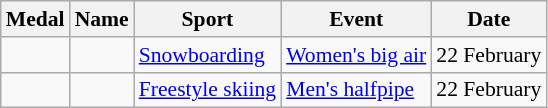<table class="wikitable sortable" style="font-size:90%">
<tr>
<th>Medal</th>
<th>Name</th>
<th>Sport</th>
<th>Event</th>
<th>Date</th>
</tr>
<tr>
<td></td>
<td></td>
<td><a href='#'>Snowboarding</a></td>
<td><a href='#'>Women's big air</a></td>
<td>22 February</td>
</tr>
<tr>
<td></td>
<td></td>
<td><a href='#'>Freestyle skiing</a></td>
<td><a href='#'>Men's halfpipe</a></td>
<td>22 February</td>
</tr>
</table>
